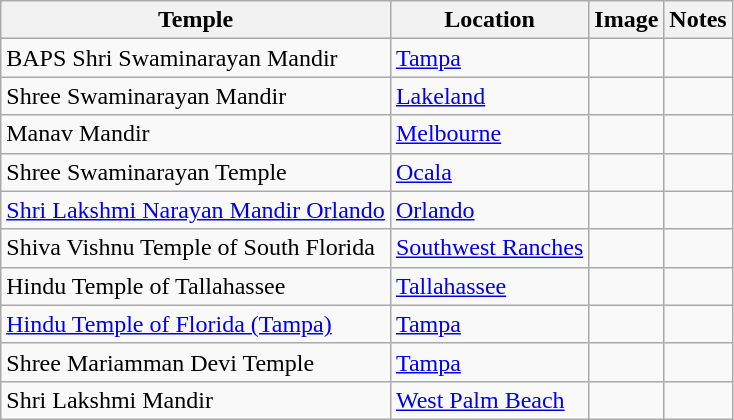<table class="wikitable sortable" id="tableTempleWikiFL">
<tr>
<th>Temple</th>
<th>Location</th>
<th>Image</th>
<th>Notes</th>
</tr>
<tr>
<td>BAPS Shri Swaminarayan Mandir</td>
<td><a href='#'>Tampa</a></td>
<td></td>
<td></td>
</tr>
<tr>
<td>Shree Swaminarayan Mandir</td>
<td><a href='#'>Lakeland</a></td>
<td></td>
</tr>
<tr>
<td>Manav Mandir</td>
<td><a href='#'>Melbourne</a></td>
<td></td>
<td></td>
</tr>
<tr>
<td>Shree Swaminarayan Temple</td>
<td><a href='#'>Ocala</a></td>
<td></td>
<td></td>
</tr>
<tr>
<td><a href='#'>Shri Lakshmi Narayan Mandir Orlando</a></td>
<td><a href='#'>Orlando</a></td>
<td></td>
<td></td>
</tr>
<tr>
<td>Shiva Vishnu Temple of South Florida</td>
<td><a href='#'>Southwest Ranches</a></td>
<td></td>
</tr>
<tr>
<td>Hindu Temple of Tallahassee</td>
<td><a href='#'>Tallahassee</a></td>
<td></td>
<td></td>
</tr>
<tr>
<td><a href='#'>Hindu Temple of Florida (Tampa)</a></td>
<td><a href='#'>Tampa</a></td>
<td></td>
<td></td>
</tr>
<tr>
<td>Shree Mariamman Devi Temple</td>
<td><a href='#'>Tampa</a></td>
<td></td>
</tr>
<tr>
<td>Shri Lakshmi Mandir</td>
<td><a href='#'>West Palm Beach</a></td>
<td></td>
<td></td>
</tr>
</table>
